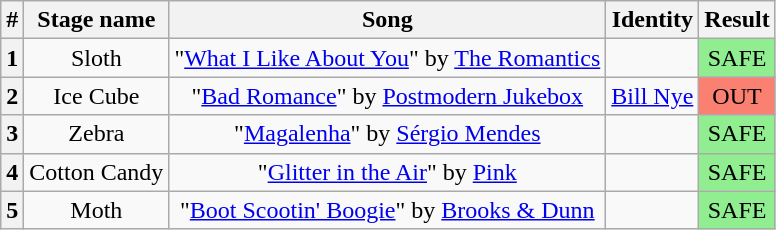<table class="wikitable plainrowheaders" style="text-align: center;">
<tr>
<th>#</th>
<th>Stage name</th>
<th>Song</th>
<th>Identity</th>
<th colspan=2>Result</th>
</tr>
<tr>
<th>1</th>
<td>Sloth</td>
<td>"<a href='#'>What I Like About You</a>" by <a href='#'>The Romantics</a></td>
<td></td>
<td bgcolor=lightgreen>SAFE</td>
</tr>
<tr>
<th>2</th>
<td>Ice Cube</td>
<td>"<a href='#'>Bad Romance</a>" by <a href='#'>Postmodern Jukebox</a></td>
<td><a href='#'>Bill Nye</a></td>
<td bgcolor=salmon>OUT</td>
</tr>
<tr>
<th>3</th>
<td>Zebra</td>
<td>"<a href='#'>Magalenha</a>" by <a href='#'>Sérgio Mendes</a></td>
<td></td>
<td bgcolor=lightgreen>SAFE</td>
</tr>
<tr>
<th>4</th>
<td>Cotton Candy</td>
<td>"<a href='#'>Glitter in the Air</a>" by <a href='#'>Pink</a></td>
<td></td>
<td bgcolor=lightgreen>SAFE</td>
</tr>
<tr>
<th>5</th>
<td>Moth</td>
<td>"<a href='#'>Boot Scootin' Boogie</a>" by <a href='#'>Brooks & Dunn</a></td>
<td></td>
<td bgcolor=lightgreen>SAFE</td>
</tr>
</table>
